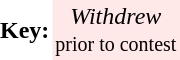<table border="0" cellspacing="0" cellpadding="2">
<tr>
<td><strong>Key:</strong></td>
<td align="center" bgcolor=#FFE8E8><em>Withdrew</em><br><small>prior to contest</small></td>
</tr>
</table>
